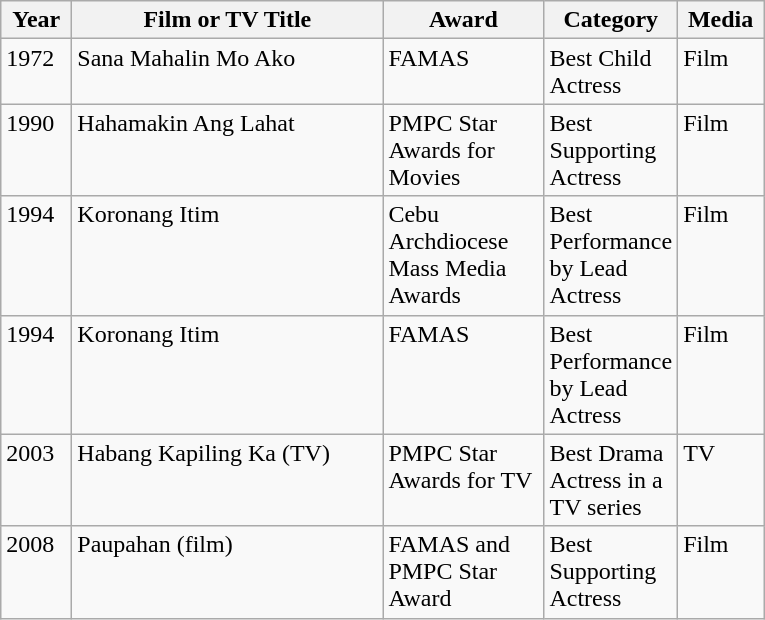<table class="wikitable">
<tr style="vertical-align:top;">
<th scope="col" width="40">Year</th>
<th scope="col" width="200">Film or TV Title</th>
<th scope="col" width="100">Award</th>
<th scope="col" width="60">Category</th>
<th scope="col" width="50">Media</th>
</tr>
<tr style="vertical-align:top;">
<td>1972</td>
<td>Sana Mahalin Mo Ako</td>
<td>FAMAS</td>
<td>Best Child Actress</td>
<td>Film</td>
</tr>
<tr style="vertical-align:top;">
<td>1990</td>
<td>Hahamakin Ang Lahat</td>
<td>PMPC Star Awards for Movies</td>
<td>Best Supporting Actress</td>
<td>Film</td>
</tr>
<tr style="vertical-align:top;">
<td>1994</td>
<td>Koronang Itim</td>
<td>Cebu Archdiocese Mass Media Awards</td>
<td>Best Performance by Lead Actress</td>
<td>Film</td>
</tr>
<tr style="vertical-align:top;">
<td>1994</td>
<td>Koronang Itim</td>
<td>FAMAS</td>
<td>Best Performance by Lead Actress</td>
<td>Film</td>
</tr>
<tr style="vertical-align:top;">
<td>2003</td>
<td>Habang Kapiling Ka (TV)</td>
<td>PMPC Star Awards for TV</td>
<td>Best Drama Actress in a TV series</td>
<td>TV</td>
</tr>
<tr style="vertical-align:top;">
<td>2008</td>
<td>Paupahan (film)</td>
<td>FAMAS and PMPC Star Award</td>
<td>Best Supporting Actress</td>
<td>Film</td>
</tr>
</table>
